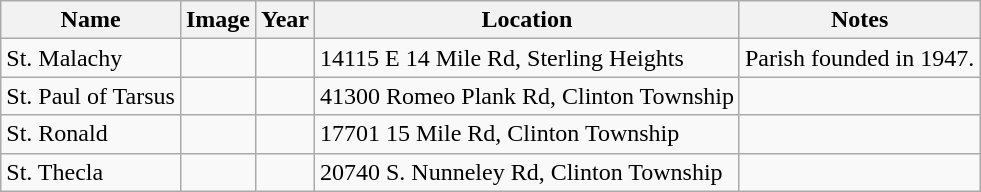<table class="wikitable sortable">
<tr>
<th>Name</th>
<th class="unsortable">Image</th>
<th>Year</th>
<th class="unsortable">Location</th>
<th class="unsortable">Notes</th>
</tr>
<tr>
<td>St. Malachy</td>
<td></td>
<td></td>
<td>14115 E 14 Mile Rd, Sterling Heights</td>
<td>Parish founded in 1947.</td>
</tr>
<tr>
<td>St. Paul of Tarsus</td>
<td></td>
<td></td>
<td>41300 Romeo Plank Rd, Clinton Township</td>
<td></td>
</tr>
<tr>
<td>St. Ronald</td>
<td></td>
<td></td>
<td>17701 15 Mile Rd, Clinton Township</td>
<td></td>
</tr>
<tr>
<td>St. Thecla</td>
<td></td>
<td></td>
<td>20740 S. Nunneley Rd, Clinton Township</td>
<td></td>
</tr>
</table>
